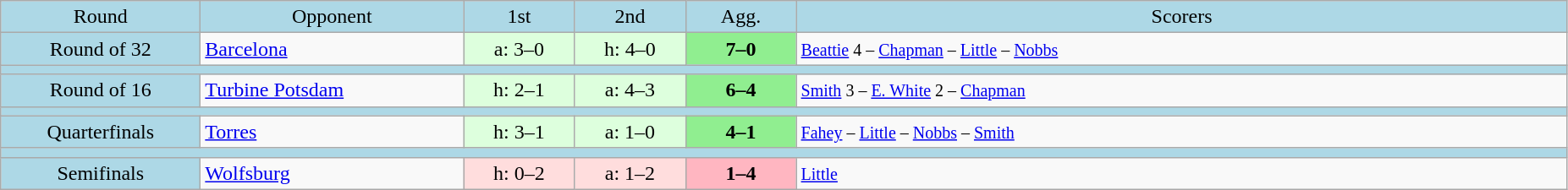<table class="wikitable" style="text-align:center">
<tr bgcolor=lightblue>
<td width=150px>Round</td>
<td width=200px>Opponent</td>
<td width=80px>1st</td>
<td width=80px>2nd</td>
<td width=80px>Agg.</td>
<td width=600px>Scorers</td>
</tr>
<tr>
<td bgcolor=lightblue>Round of 32</td>
<td align=left> <a href='#'>Barcelona</a></td>
<td bgcolor="#ddffdd">a: 3–0</td>
<td bgcolor="#ddffdd">h: 4–0</td>
<td bgcolor=lightgreen><strong>7–0</strong></td>
<td align=left><small><a href='#'>Beattie</a> 4 – <a href='#'>Chapman</a> – <a href='#'>Little</a> – <a href='#'>Nobbs</a></small></td>
</tr>
<tr bgcolor=lightblue>
<td colspan=6></td>
</tr>
<tr>
<td bgcolor=lightblue>Round of 16</td>
<td align=left> <a href='#'>Turbine Potsdam</a></td>
<td bgcolor="#ddffdd">h: 2–1</td>
<td bgcolor="#ddffdd">a: 4–3</td>
<td bgcolor=lightgreen><strong>6–4</strong></td>
<td align=left><small><a href='#'>Smith</a> 3 – <a href='#'>E. White</a> 2 – <a href='#'>Chapman</a></small></td>
</tr>
<tr bgcolor=lightblue>
<td colspan=6></td>
</tr>
<tr>
<td bgcolor=lightblue>Quarterfinals</td>
<td align=left> <a href='#'>Torres</a></td>
<td bgcolor="#ddffdd">h: 3–1</td>
<td bgcolor="#ddffdd">a: 1–0</td>
<td bgcolor=lightgreen><strong>4–1</strong></td>
<td align=left><small><a href='#'>Fahey</a> – <a href='#'>Little</a> – <a href='#'>Nobbs</a> – <a href='#'>Smith</a></small></td>
</tr>
<tr bgcolor=lightblue>
<td colspan=6></td>
</tr>
<tr>
<td bgcolor=lightblue>Semifinals</td>
<td align=left> <a href='#'>Wolfsburg</a></td>
<td bgcolor="#ffdddd">h: 0–2</td>
<td bgcolor="#ffdddd">a: 1–2</td>
<td bgcolor=lightpink><strong>1–4</strong></td>
<td align=left><small><a href='#'>Little</a></small></td>
</tr>
</table>
